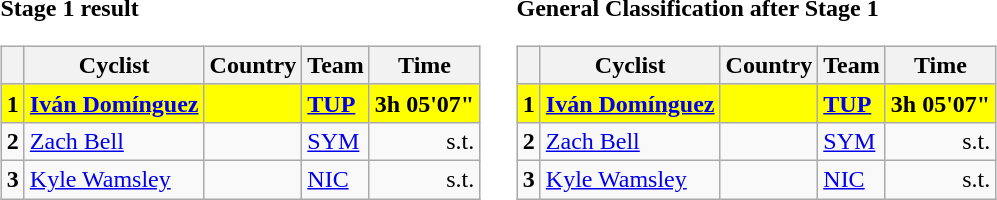<table>
<tr>
<td><strong>Stage 1 result</strong><br><table class="wikitable">
<tr>
<th></th>
<th>Cyclist</th>
<th>Country</th>
<th>Team</th>
<th>Time</th>
</tr>
<tr style="background:yellow;">
<td><strong>1</strong></td>
<td><strong><a href='#'>Iván Domínguez</a></strong></td>
<td><strong></strong></td>
<td><strong><a href='#'>TUP</a></strong></td>
<td align=right><strong>3h 05'07"</strong></td>
</tr>
<tr>
<td><strong>2</strong></td>
<td><a href='#'>Zach Bell</a></td>
<td></td>
<td><a href='#'>SYM</a></td>
<td align=right>s.t.</td>
</tr>
<tr>
<td><strong>3</strong></td>
<td><a href='#'>Kyle Wamsley</a></td>
<td></td>
<td><a href='#'>NIC</a></td>
<td align=right>s.t.</td>
</tr>
</table>
</td>
<td></td>
<td><strong>General Classification after Stage 1</strong><br><table class="wikitable">
<tr>
<th></th>
<th>Cyclist</th>
<th>Country</th>
<th>Team</th>
<th>Time</th>
</tr>
<tr style="background:yellow;">
<td><strong>1</strong></td>
<td><strong><a href='#'>Iván Domínguez</a></strong></td>
<td><strong></strong></td>
<td><strong><a href='#'>TUP</a></strong></td>
<td align=right><strong>3h 05'07"</strong></td>
</tr>
<tr>
<td><strong>2</strong></td>
<td><a href='#'>Zach Bell</a></td>
<td></td>
<td><a href='#'>SYM</a></td>
<td align=right>s.t.</td>
</tr>
<tr>
<td><strong>3</strong></td>
<td><a href='#'>Kyle Wamsley</a></td>
<td></td>
<td><a href='#'>NIC</a></td>
<td align=right>s.t.</td>
</tr>
</table>
</td>
</tr>
</table>
